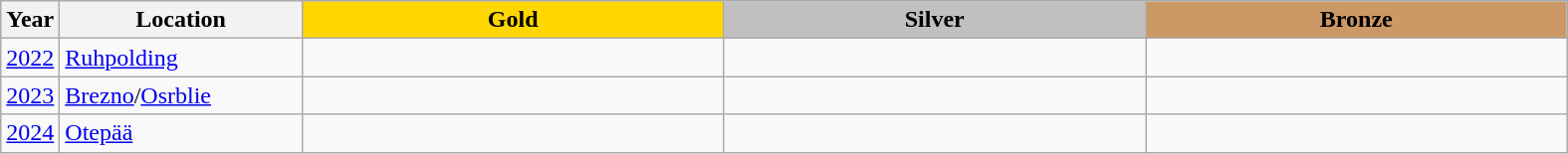<table class="wikitable">
<tr>
<th>Year</th>
<th width="155">Location</th>
<th style="background:gold" width="275">Gold</th>
<th style="background:silver" width="275">Silver</th>
<th style="background:#cc9966" width="275">Bronze</th>
</tr>
<tr>
<td><a href='#'>2022</a></td>
<td> <a href='#'>Ruhpolding</a></td>
<td></td>
<td></td>
<td></td>
</tr>
<tr>
<td><a href='#'>2023</a></td>
<td> <a href='#'>Brezno</a>/<a href='#'>Osrblie</a></td>
<td></td>
<td></td>
<td></td>
</tr>
<tr>
<td><a href='#'>2024</a></td>
<td> <a href='#'>Otepää</a></td>
<td></td>
<td></td>
<td></td>
</tr>
</table>
